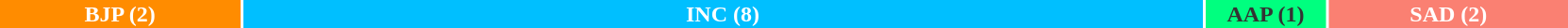<table style="width:88%; text-align:center;">
<tr style="color:white;">
<td style="background:DarkOrange; width:15.38%;"><strong>BJP (2)</strong></td>
<td style="background:DeepSkyBlue; width:61.53%;"><strong>INC (8)</strong></td>
<td style="background:SpringGreen;color:#333; width:7.71%;"><strong>AAP (1)</strong></td>
<td style="background:Salmon; width:15.38%;"><strong>SAD (2)</strong></td>
</tr>
<tr>
</tr>
</table>
